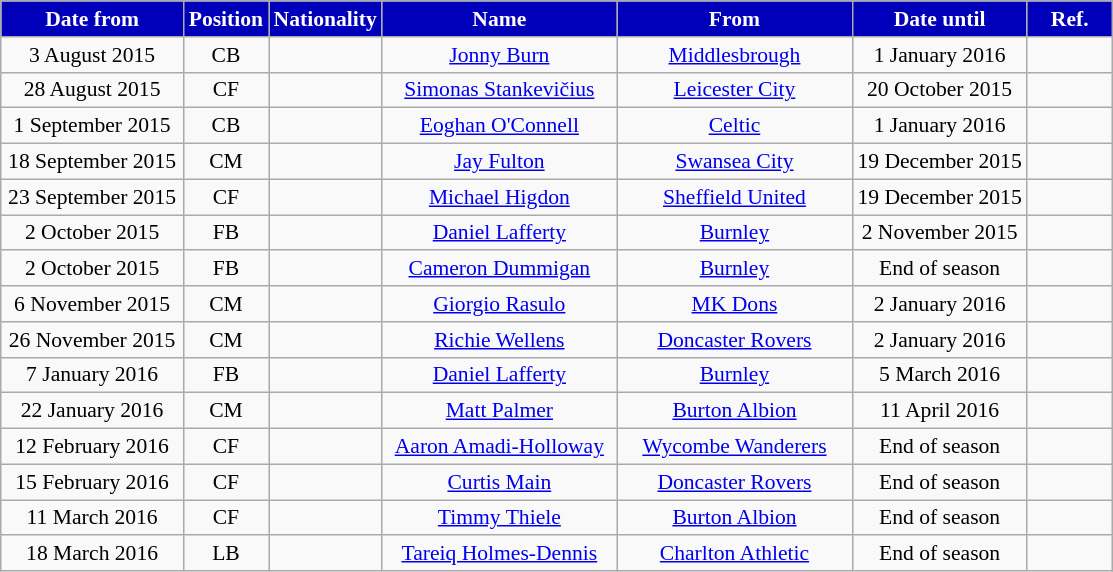<table class="wikitable"  style="text-align:center; font-size:90%; ">
<tr>
<th style="background:#0000BB; color:white; width:115px;">Date from</th>
<th style="background:#0000BB; color:white; width:50px;">Position</th>
<th style="background:#0000BB; color:white; width:50px;">Nationality</th>
<th style="background:#0000BB; color:white; width:150px;">Name</th>
<th style="background:#0000BB; color:white; width:150px;">From</th>
<th style="background:#0000BB; color:white; width:110px;">Date until</th>
<th style="background:#0000BB; color:white; width:50px;">Ref.</th>
</tr>
<tr>
<td>3 August 2015</td>
<td>CB</td>
<td></td>
<td><a href='#'>Jonny Burn</a></td>
<td><a href='#'>Middlesbrough</a></td>
<td>1 January 2016</td>
<td></td>
</tr>
<tr>
<td>28 August 2015</td>
<td>CF</td>
<td></td>
<td><a href='#'>Simonas Stankevičius</a></td>
<td><a href='#'>Leicester City</a></td>
<td>20 October 2015</td>
<td></td>
</tr>
<tr>
<td>1 September 2015</td>
<td>CB</td>
<td></td>
<td><a href='#'>Eoghan O'Connell</a></td>
<td><a href='#'>Celtic</a></td>
<td>1 January 2016</td>
<td></td>
</tr>
<tr>
<td>18 September 2015</td>
<td>CM</td>
<td></td>
<td><a href='#'>Jay Fulton</a></td>
<td><a href='#'>Swansea City</a></td>
<td>19 December 2015</td>
<td></td>
</tr>
<tr>
<td>23 September 2015</td>
<td>CF</td>
<td></td>
<td><a href='#'>Michael Higdon</a></td>
<td><a href='#'>Sheffield United</a></td>
<td>19 December 2015</td>
<td></td>
</tr>
<tr>
<td>2 October 2015</td>
<td>FB</td>
<td></td>
<td><a href='#'>Daniel Lafferty</a></td>
<td><a href='#'>Burnley</a></td>
<td>2 November 2015</td>
<td></td>
</tr>
<tr>
<td>2 October 2015</td>
<td>FB</td>
<td></td>
<td><a href='#'>Cameron Dummigan</a></td>
<td><a href='#'>Burnley</a></td>
<td>End of season</td>
<td></td>
</tr>
<tr>
<td>6 November 2015</td>
<td>CM</td>
<td></td>
<td><a href='#'>Giorgio Rasulo</a></td>
<td><a href='#'>MK Dons</a></td>
<td>2 January 2016</td>
<td></td>
</tr>
<tr>
<td>26 November 2015</td>
<td>CM</td>
<td></td>
<td><a href='#'>Richie Wellens</a></td>
<td><a href='#'>Doncaster Rovers</a></td>
<td>2 January 2016</td>
<td></td>
</tr>
<tr>
<td>7 January 2016</td>
<td>FB</td>
<td></td>
<td><a href='#'>Daniel Lafferty</a></td>
<td><a href='#'>Burnley</a></td>
<td>5 March 2016</td>
<td></td>
</tr>
<tr>
<td>22 January 2016</td>
<td>CM</td>
<td></td>
<td><a href='#'>Matt Palmer</a></td>
<td><a href='#'>Burton Albion</a></td>
<td>11 April 2016</td>
<td></td>
</tr>
<tr>
<td>12 February 2016</td>
<td>CF</td>
<td></td>
<td><a href='#'>Aaron Amadi-Holloway</a></td>
<td><a href='#'>Wycombe Wanderers</a></td>
<td>End of season</td>
<td></td>
</tr>
<tr>
<td>15 February 2016</td>
<td>CF</td>
<td></td>
<td><a href='#'>Curtis Main</a></td>
<td><a href='#'>Doncaster Rovers</a></td>
<td>End of season</td>
<td></td>
</tr>
<tr>
<td>11 March 2016</td>
<td>CF</td>
<td></td>
<td><a href='#'>Timmy Thiele</a></td>
<td><a href='#'>Burton Albion</a></td>
<td>End of season</td>
<td></td>
</tr>
<tr>
<td>18 March 2016</td>
<td>LB</td>
<td></td>
<td><a href='#'>Tareiq Holmes-Dennis</a></td>
<td><a href='#'>Charlton Athletic</a></td>
<td>End of season</td>
<td></td>
</tr>
</table>
